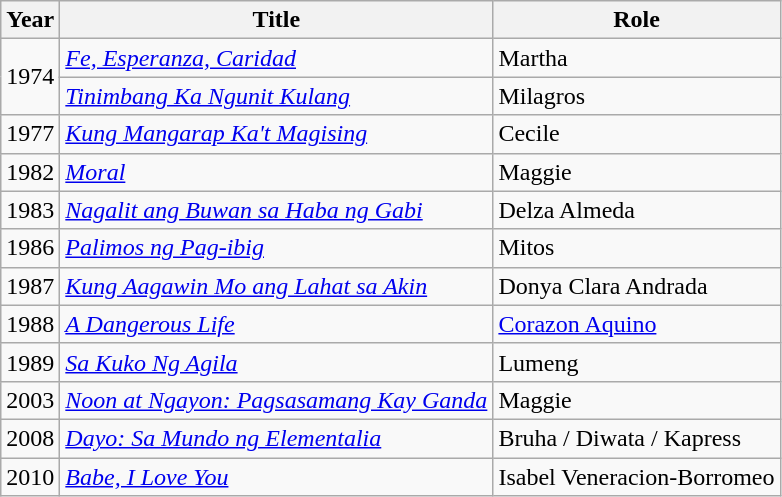<table class="wikitable sortable">
<tr>
<th>Year</th>
<th>Title</th>
<th>Role</th>
</tr>
<tr>
<td rowspan="2">1974</td>
<td><em><a href='#'>Fe, Esperanza, Caridad</a></em></td>
<td>Martha</td>
</tr>
<tr>
<td><em><a href='#'>Tinimbang Ka Ngunit Kulang</a></em></td>
<td>Milagros</td>
</tr>
<tr>
<td>1977</td>
<td><em><a href='#'>Kung Mangarap Ka't Magising</a></em></td>
<td>Cecile</td>
</tr>
<tr>
<td>1982</td>
<td><em><a href='#'>Moral</a></em></td>
<td>Maggie</td>
</tr>
<tr>
<td>1983</td>
<td><em><a href='#'>Nagalit ang Buwan sa Haba ng Gabi</a></em></td>
<td>Delza Almeda</td>
</tr>
<tr>
<td>1986</td>
<td><em><a href='#'>Palimos ng Pag-ibig</a></em></td>
<td>Mitos</td>
</tr>
<tr>
<td>1987</td>
<td><em><a href='#'>Kung Aagawin Mo ang Lahat sa Akin</a></em></td>
<td>Donya Clara Andrada</td>
</tr>
<tr>
<td>1988</td>
<td><em><a href='#'>A Dangerous Life</a></em></td>
<td><a href='#'>Corazon Aquino</a></td>
</tr>
<tr>
<td>1989</td>
<td><em><a href='#'>Sa Kuko Ng Agila</a></em></td>
<td>Lumeng</td>
</tr>
<tr>
<td>2003</td>
<td><em><a href='#'>Noon at Ngayon: Pagsasamang Kay Ganda</a></em></td>
<td>Maggie</td>
</tr>
<tr>
<td>2008</td>
<td><em><a href='#'>Dayo: Sa Mundo ng Elementalia</a></em></td>
<td>Bruha / Diwata / Kapress</td>
</tr>
<tr>
<td>2010</td>
<td><em><a href='#'>Babe, I Love You</a></em></td>
<td>Isabel Veneracion-Borromeo</td>
</tr>
</table>
